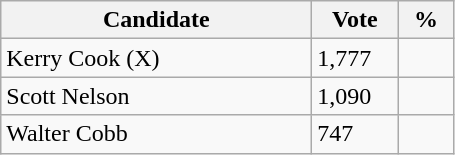<table class="wikitable">
<tr>
<th bgcolor="#DDDDFF" width="200px">Candidate</th>
<th bgcolor="#DDDDFF" width="50px">Vote</th>
<th bgcolor="#DDDDFF" width="30px">%</th>
</tr>
<tr>
<td>Kerry Cook (X)</td>
<td>1,777</td>
<td></td>
</tr>
<tr>
<td>Scott Nelson</td>
<td>1,090</td>
<td></td>
</tr>
<tr>
<td>Walter Cobb</td>
<td>747</td>
<td></td>
</tr>
</table>
